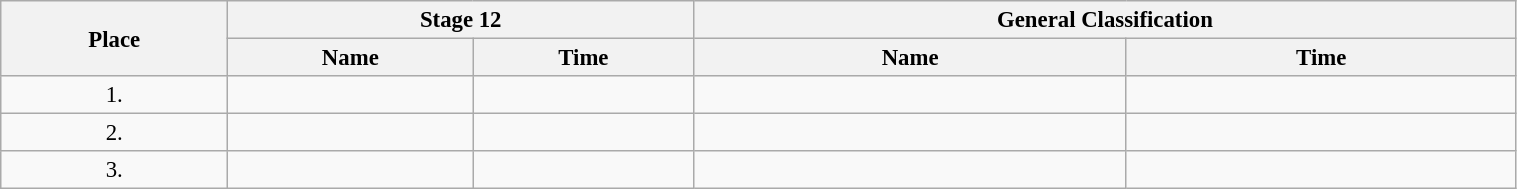<table class=wikitable style="font-size:95%" width="80%">
<tr>
<th rowspan="2">Place</th>
<th colspan="2">Stage 12</th>
<th colspan="2">General Classification</th>
</tr>
<tr>
<th>Name</th>
<th>Time</th>
<th>Name</th>
<th>Time</th>
</tr>
<tr>
<td align="center">1.</td>
<td></td>
<td></td>
<td></td>
<td></td>
</tr>
<tr>
<td align="center">2.</td>
<td></td>
<td></td>
<td></td>
<td></td>
</tr>
<tr>
<td align="center">3.</td>
<td></td>
<td></td>
<td></td>
<td></td>
</tr>
</table>
